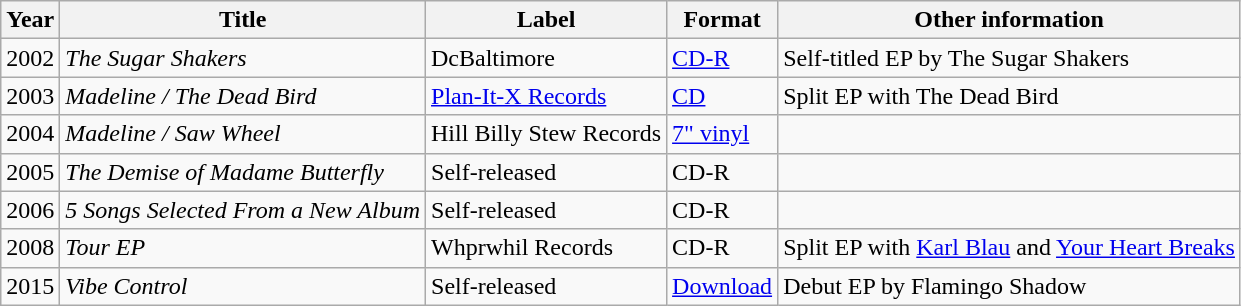<table class="wikitable">
<tr>
<th>Year</th>
<th>Title</th>
<th>Label</th>
<th>Format</th>
<th>Other information</th>
</tr>
<tr>
<td>2002</td>
<td><em>The Sugar Shakers</em></td>
<td>DcBaltimore</td>
<td><a href='#'>CD-R</a></td>
<td>Self-titled EP by The Sugar Shakers</td>
</tr>
<tr>
<td>2003</td>
<td><em>Madeline / The Dead Bird</em></td>
<td><a href='#'>Plan-It-X Records</a></td>
<td><a href='#'>CD</a></td>
<td>Split EP with The Dead Bird</td>
</tr>
<tr>
<td>2004</td>
<td><em>Madeline / Saw Wheel</em></td>
<td>Hill Billy Stew Records</td>
<td><a href='#'>7" vinyl</a></td>
<td></td>
</tr>
<tr>
<td>2005</td>
<td><em>The Demise of Madame Butterfly</em></td>
<td>Self-released</td>
<td>CD-R</td>
<td></td>
</tr>
<tr>
<td>2006</td>
<td><em>5 Songs Selected From a New Album</em></td>
<td>Self-released</td>
<td>CD-R</td>
<td></td>
</tr>
<tr>
<td>2008</td>
<td><em>Tour EP</em></td>
<td>Whprwhil Records</td>
<td>CD-R</td>
<td>Split EP with <a href='#'>Karl Blau</a> and <a href='#'>Your Heart Breaks</a></td>
</tr>
<tr>
<td>2015</td>
<td><em>Vibe Control</em></td>
<td>Self-released</td>
<td><a href='#'>Download</a></td>
<td>Debut EP by Flamingo Shadow</td>
</tr>
</table>
